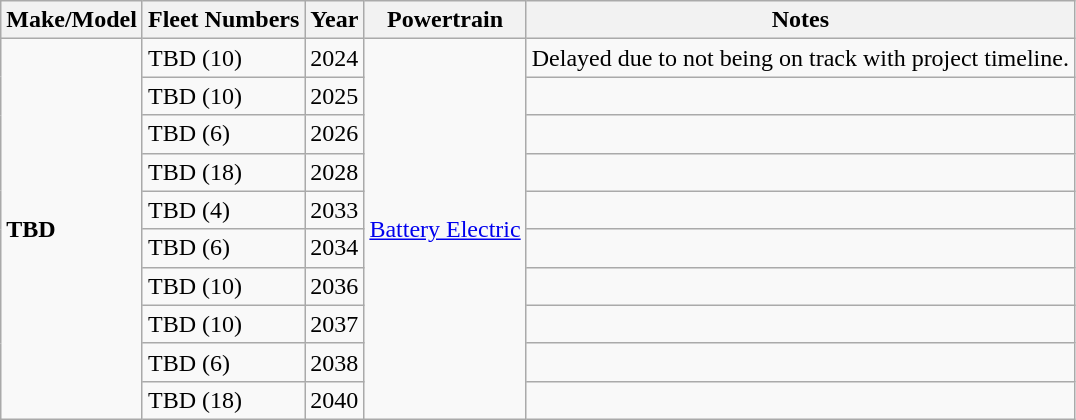<table class="wikitable">
<tr>
<th>Make/Model</th>
<th>Fleet Numbers</th>
<th>Year</th>
<th>Powertrain</th>
<th>Notes</th>
</tr>
<tr>
<td rowspan="10"><strong>TBD</strong></td>
<td>TBD (10)</td>
<td>2024</td>
<td rowspan="10"><a href='#'>Battery Electric</a></td>
<td>Delayed due to not being on track with project timeline.</td>
</tr>
<tr>
<td>TBD (10)</td>
<td>2025</td>
<td></td>
</tr>
<tr>
<td>TBD (6)</td>
<td>2026</td>
<td></td>
</tr>
<tr>
<td>TBD (18)</td>
<td>2028</td>
<td></td>
</tr>
<tr>
<td>TBD (4)</td>
<td>2033</td>
<td></td>
</tr>
<tr>
<td>TBD (6)</td>
<td>2034</td>
<td></td>
</tr>
<tr>
<td>TBD (10)</td>
<td>2036</td>
<td></td>
</tr>
<tr>
<td>TBD (10)</td>
<td>2037</td>
<td></td>
</tr>
<tr>
<td>TBD (6)</td>
<td>2038</td>
<td></td>
</tr>
<tr>
<td>TBD (18)</td>
<td>2040</td>
<td></td>
</tr>
</table>
